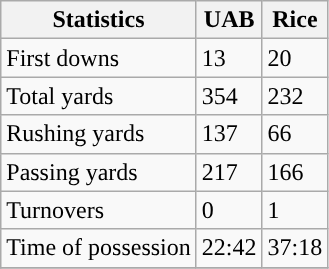<table class="wikitable">
<tr>
<th>Statistics</th>
<th>UAB</th>
<th>Rice</th>
</tr>
<tr>
<td>First downs</td>
<td>13</td>
<td>20</td>
</tr>
<tr>
<td>Total yards</td>
<td>354</td>
<td>232</td>
</tr>
<tr>
<td>Rushing yards</td>
<td>137</td>
<td>66</td>
</tr>
<tr>
<td>Passing yards</td>
<td>217</td>
<td>166</td>
</tr>
<tr>
<td>Turnovers</td>
<td>0</td>
<td>1</td>
</tr>
<tr>
<td>Time of possession</td>
<td>22:42</td>
<td>37:18</td>
</tr>
<tr>
</tr>
</table>
